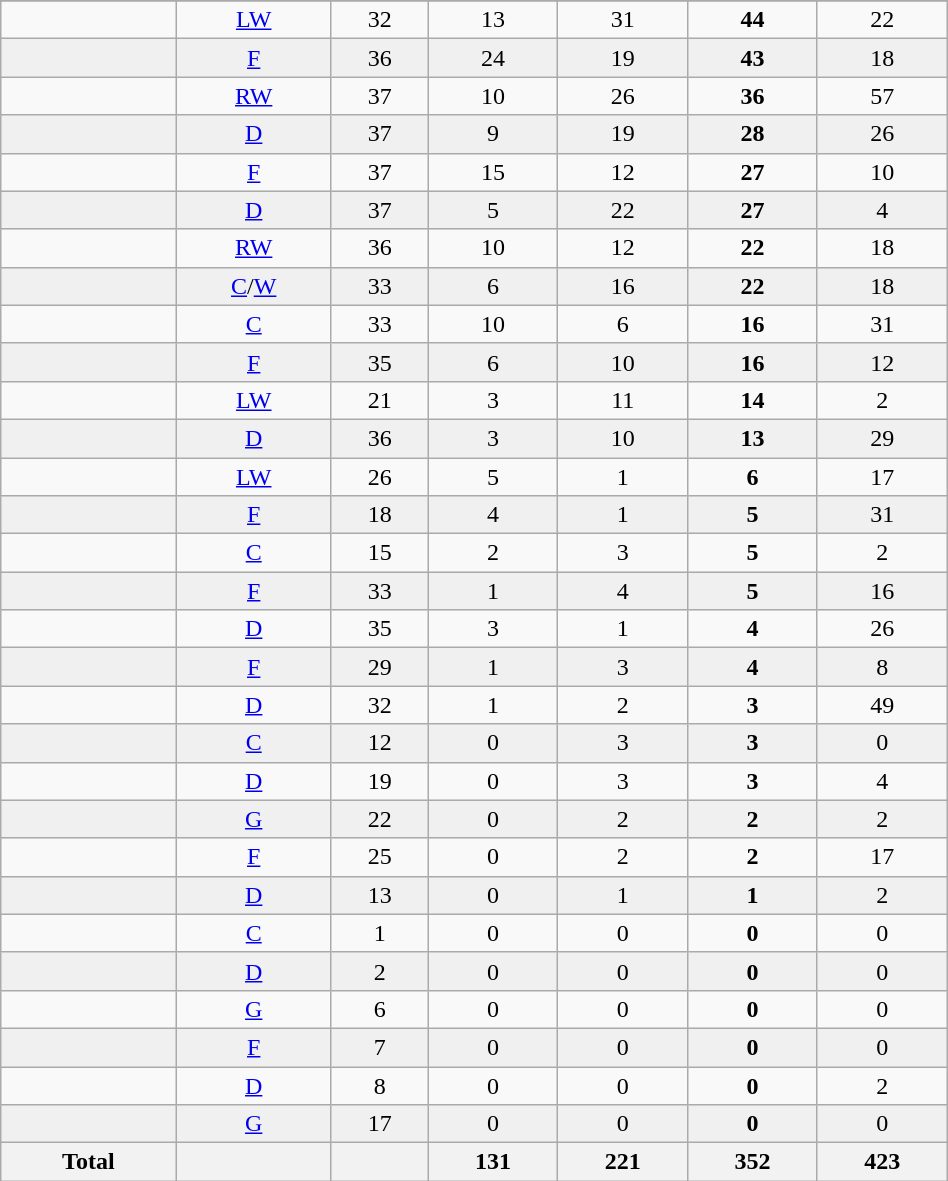<table class="wikitable sortable" width ="50%">
<tr align="center">
</tr>
<tr align="center" bgcolor="">
<td></td>
<td><a href='#'>LW</a></td>
<td>32</td>
<td>13</td>
<td>31</td>
<td><strong>44</strong></td>
<td>22</td>
</tr>
<tr align="center" bgcolor="f0f0f0">
<td></td>
<td><a href='#'>F</a></td>
<td>36</td>
<td>24</td>
<td>19</td>
<td><strong>43</strong></td>
<td>18</td>
</tr>
<tr align="center" bgcolor="">
<td></td>
<td><a href='#'>RW</a></td>
<td>37</td>
<td>10</td>
<td>26</td>
<td><strong>36</strong></td>
<td>57</td>
</tr>
<tr align="center" bgcolor="f0f0f0">
<td></td>
<td><a href='#'>D</a></td>
<td>37</td>
<td>9</td>
<td>19</td>
<td><strong>28</strong></td>
<td>26</td>
</tr>
<tr align="center" bgcolor="">
<td></td>
<td><a href='#'>F</a></td>
<td>37</td>
<td>15</td>
<td>12</td>
<td><strong>27</strong></td>
<td>10</td>
</tr>
<tr align="center" bgcolor="f0f0f0">
<td></td>
<td><a href='#'>D</a></td>
<td>37</td>
<td>5</td>
<td>22</td>
<td><strong>27</strong></td>
<td>4</td>
</tr>
<tr align="center" bgcolor="">
<td></td>
<td><a href='#'>RW</a></td>
<td>36</td>
<td>10</td>
<td>12</td>
<td><strong>22</strong></td>
<td>18</td>
</tr>
<tr align="center" bgcolor="f0f0f0">
<td></td>
<td><a href='#'>C</a>/<a href='#'>W</a></td>
<td>33</td>
<td>6</td>
<td>16</td>
<td><strong>22</strong></td>
<td>18</td>
</tr>
<tr align="center" bgcolor="">
<td></td>
<td><a href='#'>C</a></td>
<td>33</td>
<td>10</td>
<td>6</td>
<td><strong>16</strong></td>
<td>31</td>
</tr>
<tr align="center" bgcolor="f0f0f0">
<td></td>
<td><a href='#'>F</a></td>
<td>35</td>
<td>6</td>
<td>10</td>
<td><strong>16</strong></td>
<td>12</td>
</tr>
<tr align="center" bgcolor="">
<td></td>
<td><a href='#'>LW</a></td>
<td>21</td>
<td>3</td>
<td>11</td>
<td><strong>14</strong></td>
<td>2</td>
</tr>
<tr align="center" bgcolor="f0f0f0">
<td></td>
<td><a href='#'>D</a></td>
<td>36</td>
<td>3</td>
<td>10</td>
<td><strong>13</strong></td>
<td>29</td>
</tr>
<tr align="center" bgcolor="">
<td></td>
<td><a href='#'>LW</a></td>
<td>26</td>
<td>5</td>
<td>1</td>
<td><strong>6</strong></td>
<td>17</td>
</tr>
<tr align="center" bgcolor="f0f0f0">
<td></td>
<td><a href='#'>F</a></td>
<td>18</td>
<td>4</td>
<td>1</td>
<td><strong>5</strong></td>
<td>31</td>
</tr>
<tr align="center" bgcolor="">
<td></td>
<td><a href='#'>C</a></td>
<td>15</td>
<td>2</td>
<td>3</td>
<td><strong>5</strong></td>
<td>2</td>
</tr>
<tr align="center" bgcolor="f0f0f0">
<td></td>
<td><a href='#'>F</a></td>
<td>33</td>
<td>1</td>
<td>4</td>
<td><strong>5</strong></td>
<td>16</td>
</tr>
<tr align="center" bgcolor="">
<td></td>
<td><a href='#'>D</a></td>
<td>35</td>
<td>3</td>
<td>1</td>
<td><strong>4</strong></td>
<td>26</td>
</tr>
<tr align="center" bgcolor="f0f0f0">
<td></td>
<td><a href='#'>F</a></td>
<td>29</td>
<td>1</td>
<td>3</td>
<td><strong>4</strong></td>
<td>8</td>
</tr>
<tr align="center" bgcolor="">
<td></td>
<td><a href='#'>D</a></td>
<td>32</td>
<td>1</td>
<td>2</td>
<td><strong>3</strong></td>
<td>49</td>
</tr>
<tr align="center" bgcolor="f0f0f0">
<td></td>
<td><a href='#'>C</a></td>
<td>12</td>
<td>0</td>
<td>3</td>
<td><strong>3</strong></td>
<td>0</td>
</tr>
<tr align="center" bgcolor="">
<td></td>
<td><a href='#'>D</a></td>
<td>19</td>
<td>0</td>
<td>3</td>
<td><strong>3</strong></td>
<td>4</td>
</tr>
<tr align="center" bgcolor="f0f0f0">
<td></td>
<td><a href='#'>G</a></td>
<td>22</td>
<td>0</td>
<td>2</td>
<td><strong>2</strong></td>
<td>2</td>
</tr>
<tr align="center" bgcolor="">
<td></td>
<td><a href='#'>F</a></td>
<td>25</td>
<td>0</td>
<td>2</td>
<td><strong>2</strong></td>
<td>17</td>
</tr>
<tr align="center" bgcolor="f0f0f0">
<td></td>
<td><a href='#'>D</a></td>
<td>13</td>
<td>0</td>
<td>1</td>
<td><strong>1</strong></td>
<td>2</td>
</tr>
<tr align="center" bgcolor="">
<td></td>
<td><a href='#'>C</a></td>
<td>1</td>
<td>0</td>
<td>0</td>
<td><strong>0</strong></td>
<td>0</td>
</tr>
<tr align="center" bgcolor="f0f0f0">
<td></td>
<td><a href='#'>D</a></td>
<td>2</td>
<td>0</td>
<td>0</td>
<td><strong>0</strong></td>
<td>0</td>
</tr>
<tr align="center" bgcolor="">
<td></td>
<td><a href='#'>G</a></td>
<td>6</td>
<td>0</td>
<td>0</td>
<td><strong>0</strong></td>
<td>0</td>
</tr>
<tr align="center" bgcolor="f0f0f0">
<td></td>
<td><a href='#'>F</a></td>
<td>7</td>
<td>0</td>
<td>0</td>
<td><strong>0</strong></td>
<td>0</td>
</tr>
<tr align="center" bgcolor="">
<td></td>
<td><a href='#'>D</a></td>
<td>8</td>
<td>0</td>
<td>0</td>
<td><strong>0</strong></td>
<td>2</td>
</tr>
<tr align="center" bgcolor="f0f0f0">
<td></td>
<td><a href='#'>G</a></td>
<td>17</td>
<td>0</td>
<td>0</td>
<td><strong>0</strong></td>
<td>0</td>
</tr>
<tr>
<th>Total</th>
<th></th>
<th></th>
<th>131</th>
<th>221</th>
<th>352</th>
<th>423</th>
</tr>
</table>
